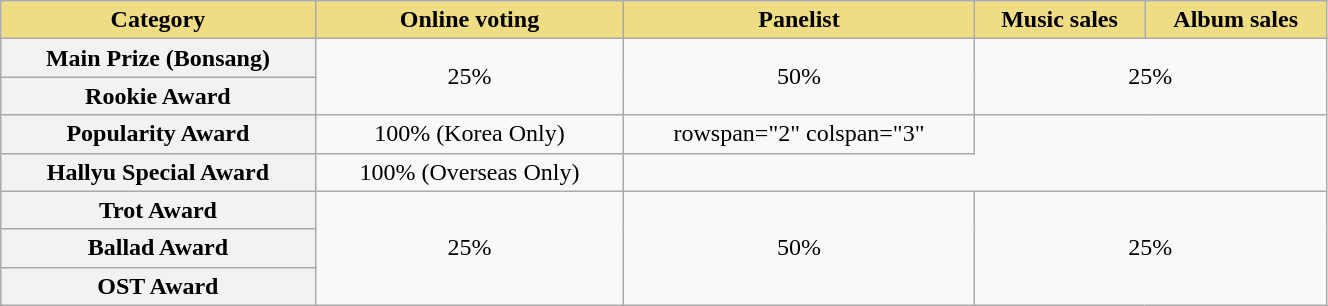<table class="wikitable" style="text-align:center; width:70%">
<tr>
<th scope="col" style="background:#EEDD82">Category</th>
<th scope="col" style="background:#EEDD82">Online voting</th>
<th scope="col" style="background:#EEDD82">Panelist</th>
<th scope="col" style="background:#EEDD82">Music sales</th>
<th scope="col" style="background:#EEDD82">Album sales</th>
</tr>
<tr>
<th scope="col">Main Prize (Bonsang)</th>
<td rowspan="2">25%</td>
<td rowspan="2">50%</td>
<td rowspan="2" colspan="2">25%</td>
</tr>
<tr>
<th scope="col">Rookie Award</th>
</tr>
<tr>
<th scope="col">Popularity Award</th>
<td>100% (Korea Only)</td>
<td>rowspan="2" colspan="3" </td>
</tr>
<tr>
<th scope="col">Hallyu Special Award</th>
<td>100% (Overseas Only)</td>
</tr>
<tr>
<th scope="col">Trot Award</th>
<td rowspan="3">25%</td>
<td rowspan="3">50%</td>
<td rowspan="3" colspan="2">25%</td>
</tr>
<tr>
<th scope="col">Ballad Award</th>
</tr>
<tr>
<th scope="col">OST Award</th>
</tr>
</table>
